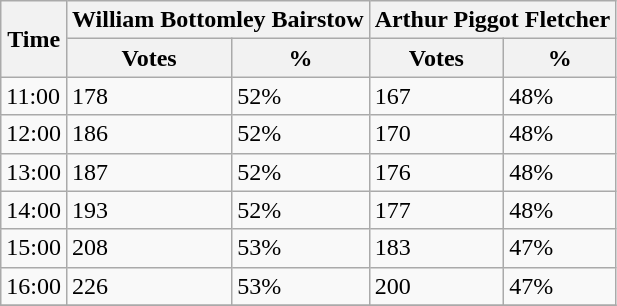<table class="wikitable">
<tr>
<th rowspan="2">Time</th>
<th colspan="2">William Bottomley Bairstow</th>
<th colspan="2">Arthur Piggot Fletcher</th>
</tr>
<tr>
<th>Votes</th>
<th>%</th>
<th>Votes</th>
<th>%</th>
</tr>
<tr>
<td>11:00</td>
<td>178</td>
<td>52%</td>
<td>167</td>
<td>48%</td>
</tr>
<tr>
<td>12:00</td>
<td>186</td>
<td>52%</td>
<td>170</td>
<td>48%</td>
</tr>
<tr>
<td>13:00</td>
<td>187</td>
<td>52%</td>
<td>176</td>
<td>48%</td>
</tr>
<tr>
<td>14:00</td>
<td>193</td>
<td>52%</td>
<td>177</td>
<td>48%</td>
</tr>
<tr>
<td>15:00</td>
<td>208</td>
<td>53%</td>
<td>183</td>
<td>47%</td>
</tr>
<tr>
<td>16:00</td>
<td>226</td>
<td>53%</td>
<td>200</td>
<td>47%</td>
</tr>
<tr>
</tr>
</table>
